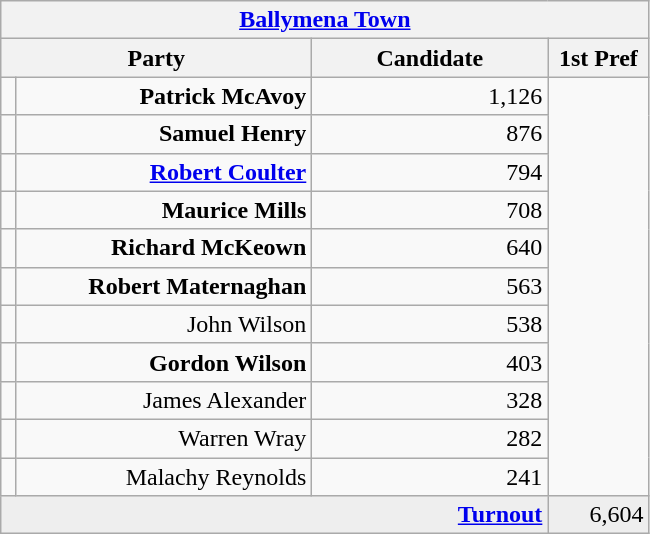<table class="wikitable">
<tr>
<th colspan="4" align="center"><a href='#'>Ballymena Town</a></th>
</tr>
<tr>
<th colspan="2" align="center" width=200>Party</th>
<th width=150>Candidate</th>
<th width=60>1st Pref</th>
</tr>
<tr>
<td></td>
<td align="right"><strong>Patrick McAvoy</strong></td>
<td align="right">1,126</td>
</tr>
<tr>
<td></td>
<td align="right"><strong>Samuel Henry</strong></td>
<td align="right">876</td>
</tr>
<tr>
<td></td>
<td align="right"><strong><a href='#'>Robert Coulter</a></strong></td>
<td align="right">794</td>
</tr>
<tr>
<td></td>
<td align="right"><strong>Maurice Mills</strong></td>
<td align="right">708</td>
</tr>
<tr>
<td></td>
<td align="right"><strong>Richard McKeown</strong></td>
<td align="right">640</td>
</tr>
<tr>
<td></td>
<td align="right"><strong>Robert Maternaghan</strong></td>
<td align="right">563</td>
</tr>
<tr>
<td></td>
<td align="right">John Wilson</td>
<td align="right">538</td>
</tr>
<tr>
<td></td>
<td align="right"><strong>Gordon Wilson</strong></td>
<td align="right">403</td>
</tr>
<tr>
<td></td>
<td align="right">James Alexander</td>
<td align="right">328</td>
</tr>
<tr>
<td></td>
<td align="right">Warren Wray</td>
<td align="right">282</td>
</tr>
<tr>
<td></td>
<td align="right">Malachy Reynolds</td>
<td align="right">241</td>
</tr>
<tr bgcolor="EEEEEE">
<td colspan=3 align="right"><strong><a href='#'>Turnout</a></strong></td>
<td align="right">6,604</td>
</tr>
</table>
